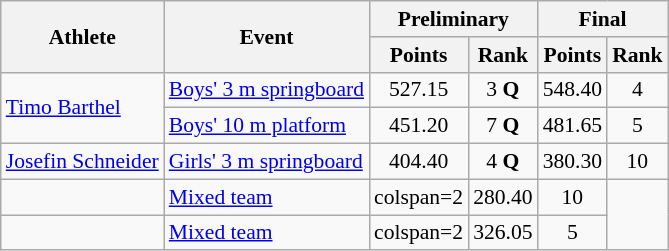<table class="wikitable" style="font-size:90%;">
<tr>
<th rowspan=2>Athlete</th>
<th rowspan=2>Event</th>
<th colspan=2>Preliminary</th>
<th colspan=2>Final</th>
</tr>
<tr>
<th>Points</th>
<th>Rank</th>
<th>Points</th>
<th>Rank</th>
</tr>
<tr align=center>
<td align=left rowspan=2><a href='#'>Timo Barthel</a></td>
<td align=left><a href='#'>Boys' 3 m springboard</a></td>
<td>527.15</td>
<td>3 <strong>Q</strong></td>
<td>548.40</td>
<td>4</td>
</tr>
<tr align=center>
<td align=left><a href='#'>Boys' 10 m platform</a></td>
<td>451.20</td>
<td>7 <strong>Q</strong></td>
<td>481.65</td>
<td>5</td>
</tr>
<tr align=center>
<td align=left><a href='#'>Josefin Schneider</a></td>
<td align=left><a href='#'>Girls' 3 m springboard</a></td>
<td>404.40</td>
<td>4 <strong>Q</strong></td>
<td>380.30</td>
<td>10</td>
</tr>
<tr align=center>
<td align=left><br></td>
<td align=left><a href='#'>Mixed team</a></td>
<td>colspan=2 </td>
<td>280.40</td>
<td>10</td>
</tr>
<tr align=center>
<td align=left><br></td>
<td align=left><a href='#'>Mixed team</a></td>
<td>colspan=2 </td>
<td>326.05</td>
<td>5</td>
</tr>
</table>
